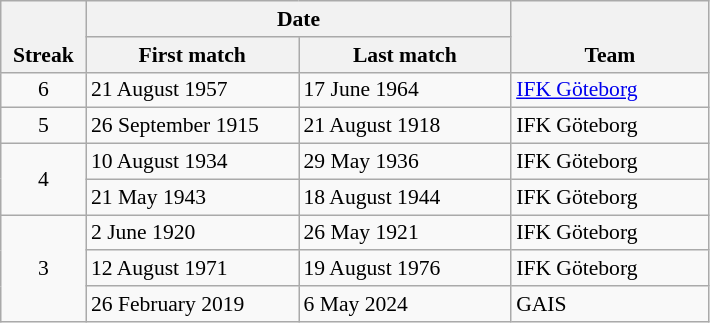<table class="wikitable" style="font-size:90%">
<tr>
<th rowspan="2" valign="bottom" width="50">Streak</th>
<th colspan="2">Date</th>
<th rowspan="2" valign="bottom" width="125">Team</th>
</tr>
<tr>
<th width="135">First match</th>
<th width="135">Last match</th>
</tr>
<tr>
<td align="center">6</td>
<td>21 August 1957</td>
<td>17 June 1964</td>
<td><a href='#'>IFK Göteborg</a></td>
</tr>
<tr>
<td align="center">5</td>
<td>26 September 1915</td>
<td>21 August 1918</td>
<td>IFK Göteborg</td>
</tr>
<tr>
<td rowspan="2" align="center">4</td>
<td>10 August 1934</td>
<td>29 May 1936</td>
<td>IFK Göteborg</td>
</tr>
<tr>
<td>21 May 1943</td>
<td>18 August 1944</td>
<td>IFK Göteborg</td>
</tr>
<tr>
<td rowspan="3" align="center">3</td>
<td>2 June 1920</td>
<td>26 May 1921</td>
<td>IFK Göteborg</td>
</tr>
<tr>
<td>12 August 1971</td>
<td>19 August 1976</td>
<td>IFK Göteborg</td>
</tr>
<tr>
<td>26 February 2019</td>
<td>6 May 2024</td>
<td>GAIS</td>
</tr>
</table>
